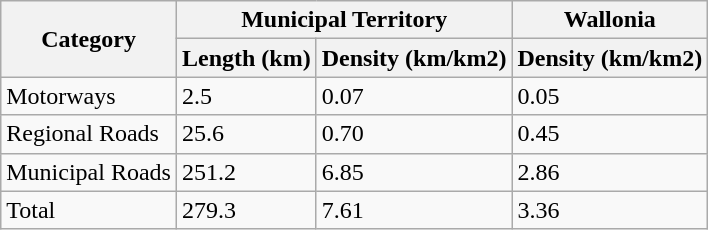<table class="wikitable">
<tr>
<th rowspan="2">Category</th>
<th colspan="2">Municipal Territory</th>
<th>Wallonia</th>
</tr>
<tr>
<th><strong>Length (km)</strong></th>
<th>Density (km/km2)</th>
<th>Density (km/km2)</th>
</tr>
<tr>
<td>Motorways</td>
<td>2.5</td>
<td>0.07</td>
<td>0.05</td>
</tr>
<tr>
<td>Regional Roads</td>
<td>25.6</td>
<td>0.70</td>
<td>0.45</td>
</tr>
<tr>
<td>Municipal Roads</td>
<td>251.2</td>
<td>6.85</td>
<td>2.86</td>
</tr>
<tr>
<td>Total</td>
<td>279.3</td>
<td>7.61</td>
<td>3.36</td>
</tr>
</table>
